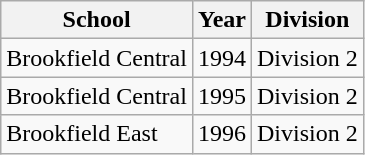<table class="wikitable">
<tr>
<th>School</th>
<th>Year</th>
<th>Division</th>
</tr>
<tr>
<td>Brookfield Central</td>
<td>1994</td>
<td>Division 2</td>
</tr>
<tr>
<td>Brookfield Central</td>
<td>1995</td>
<td>Division 2</td>
</tr>
<tr>
<td>Brookfield East</td>
<td>1996</td>
<td>Division 2</td>
</tr>
</table>
